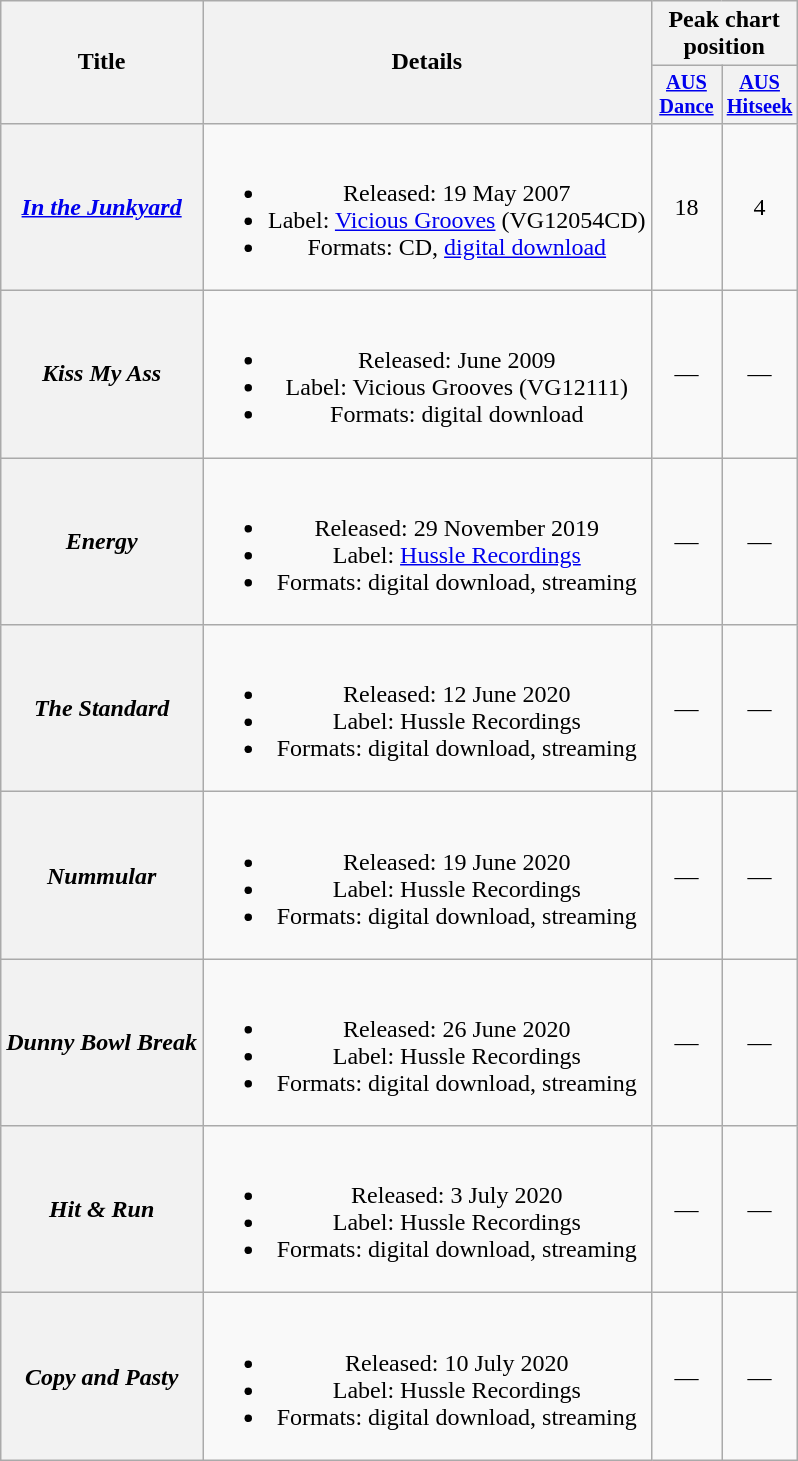<table class="wikitable plainrowheaders" style=text-align:center;>
<tr>
<th rowspan=2>Title</th>
<th rowspan=2>Details</th>
<th rowspan=1 colspan=2>Peak chart position</th>
</tr>
<tr>
<th style="width:3em;font-size:85%"><a href='#'>AUS<br>Dance</a><br></th>
<th style="width:3em;font-size:85%"><a href='#'>AUS<br>Hitseek</a><br></th>
</tr>
<tr>
<th scope="row"><em><a href='#'>In the Junkyard</a></em></th>
<td><br><ul><li>Released: 19 May 2007</li><li>Label: <a href='#'>Vicious Grooves</a> (VG12054CD)</li><li>Formats: CD, <a href='#'>digital download</a></li></ul></td>
<td>18</td>
<td>4</td>
</tr>
<tr>
<th scope="row"><em>Kiss My Ass</em></th>
<td><br><ul><li>Released: June 2009</li><li>Label: Vicious Grooves (VG12111)</li><li>Formats: digital download</li></ul></td>
<td>—</td>
<td>—</td>
</tr>
<tr>
<th scope="row"><em>Energy</em></th>
<td><br><ul><li>Released: 29 November 2019</li><li>Label: <a href='#'>Hussle Recordings</a></li><li>Formats: digital download, streaming</li></ul></td>
<td>—</td>
<td>—</td>
</tr>
<tr>
<th scope="row"><em>The Standard</em></th>
<td><br><ul><li>Released: 12 June 2020</li><li>Label: Hussle Recordings</li><li>Formats: digital download, streaming</li></ul></td>
<td>—</td>
<td>—</td>
</tr>
<tr>
<th scope="row"><em>Nummular</em></th>
<td><br><ul><li>Released: 19 June 2020</li><li>Label: Hussle Recordings</li><li>Formats: digital download, streaming</li></ul></td>
<td>—</td>
<td>—</td>
</tr>
<tr>
<th scope="row"><em>Dunny Bowl Break</em></th>
<td><br><ul><li>Released: 26 June 2020</li><li>Label: Hussle Recordings</li><li>Formats: digital download, streaming</li></ul></td>
<td>—</td>
<td>—</td>
</tr>
<tr>
<th scope="row"><em>Hit & Run</em></th>
<td><br><ul><li>Released: 3 July 2020</li><li>Label: Hussle Recordings</li><li>Formats: digital download, streaming</li></ul></td>
<td>—</td>
<td>—</td>
</tr>
<tr>
<th scope="row"><em>Copy and Pasty</em></th>
<td><br><ul><li>Released: 10 July 2020</li><li>Label: Hussle Recordings</li><li>Formats: digital download, streaming</li></ul></td>
<td>—</td>
<td>—</td>
</tr>
</table>
